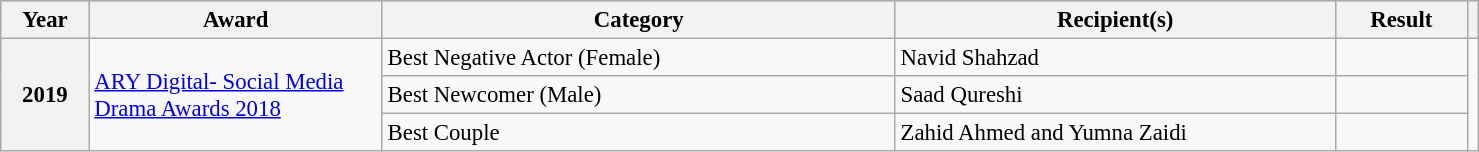<table class="wikitable" width="78%" style="font-size: 95%;">
<tr style="background:#ccc; text-align:center;">
<th scope="col" width="6%">Year</th>
<th scope="col" width="20%">Award</th>
<th scope="col" width="35%">Category</th>
<th scope="col" width="30%">Recipient(s)</th>
<th scope="col" width="10%">Result</th>
<th></th>
</tr>
<tr>
<th rowspan="3">2019</th>
<td rowspan="3"><a href='#'>ARY Digital- Social Media Drama Awards 2018</a></td>
<td>Best Negative Actor (Female)</td>
<td>Navid Shahzad</td>
<td></td>
<td rowspan="3"></td>
</tr>
<tr>
<td>Best Newcomer (Male)</td>
<td>Saad Qureshi</td>
<td></td>
</tr>
<tr>
<td>Best Couple</td>
<td>Zahid Ahmed and Yumna Zaidi</td>
<td></td>
</tr>
</table>
